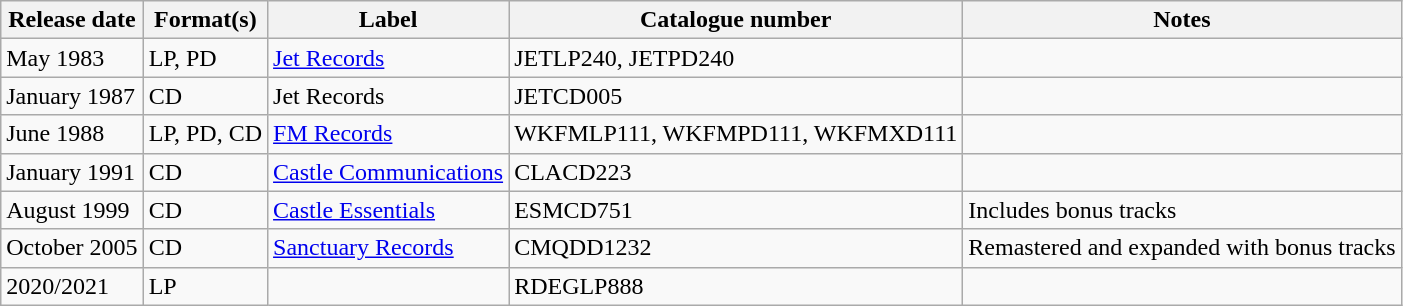<table class="wikitable">
<tr>
<th>Release date</th>
<th>Format(s)</th>
<th>Label</th>
<th>Catalogue number</th>
<th>Notes</th>
</tr>
<tr>
<td>May 1983</td>
<td>LP, PD</td>
<td><a href='#'>Jet Records</a></td>
<td>JETLP240, JETPD240</td>
<td></td>
</tr>
<tr>
<td>January 1987</td>
<td>CD</td>
<td>Jet Records</td>
<td>JETCD005</td>
<td></td>
</tr>
<tr>
<td>June 1988</td>
<td>LP, PD, CD</td>
<td><a href='#'>FM Records</a></td>
<td>WKFMLP111, WKFMPD111, WKFMXD111</td>
<td></td>
</tr>
<tr>
<td>January 1991</td>
<td>CD</td>
<td><a href='#'>Castle Communications</a></td>
<td>CLACD223</td>
<td></td>
</tr>
<tr>
<td>August 1999</td>
<td>CD</td>
<td><a href='#'>Castle Essentials</a></td>
<td>ESMCD751</td>
<td>Includes bonus tracks</td>
</tr>
<tr>
<td>October 2005</td>
<td>CD</td>
<td><a href='#'>Sanctuary Records</a></td>
<td>CMQDD1232</td>
<td>Remastered and expanded with bonus tracks</td>
</tr>
<tr>
<td>2020/2021</td>
<td>LP</td>
<td></td>
<td>RDEGLP888</td>
</tr>
</table>
